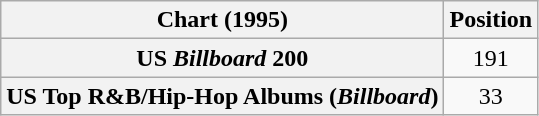<table class="wikitable sortable plainrowheaders" style="text-align:center">
<tr>
<th scope="col">Chart (1995)</th>
<th scope="col">Position</th>
</tr>
<tr>
<th scope="row">US <em>Billboard</em> 200</th>
<td>191</td>
</tr>
<tr>
<th scope="row">US Top R&B/Hip-Hop Albums (<em>Billboard</em>)</th>
<td>33</td>
</tr>
</table>
